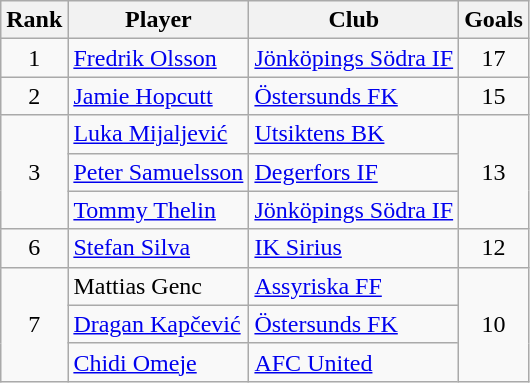<table class="wikitable" style="text-align:center;">
<tr>
<th>Rank</th>
<th>Player</th>
<th>Club</th>
<th>Goals</th>
</tr>
<tr>
<td>1</td>
<td align="left"> <a href='#'>Fredrik Olsson</a></td>
<td align="left"><a href='#'>Jönköpings Södra IF</a></td>
<td>17</td>
</tr>
<tr>
<td>2</td>
<td align="left"> <a href='#'>Jamie Hopcutt</a></td>
<td align="left"><a href='#'>Östersunds FK</a></td>
<td>15</td>
</tr>
<tr>
<td rowspan="3">3</td>
<td align="left"> <a href='#'>Luka Mijaljević</a></td>
<td align="left"><a href='#'>Utsiktens BK</a></td>
<td rowspan="3">13</td>
</tr>
<tr>
<td align="left"> <a href='#'>Peter Samuelsson</a></td>
<td align="left"><a href='#'>Degerfors IF</a></td>
</tr>
<tr>
<td align="left"> <a href='#'>Tommy Thelin</a></td>
<td align="left"><a href='#'>Jönköpings Södra IF</a></td>
</tr>
<tr>
<td>6</td>
<td align="left"> <a href='#'>Stefan Silva</a></td>
<td align="left"><a href='#'>IK Sirius</a></td>
<td>12</td>
</tr>
<tr>
<td rowspan="3">7</td>
<td align="left"> Mattias Genc</td>
<td align="left"><a href='#'>Assyriska FF</a></td>
<td rowspan="3">10</td>
</tr>
<tr>
<td align="left"> <a href='#'>Dragan Kapčević</a></td>
<td align="left"><a href='#'>Östersunds FK</a></td>
</tr>
<tr>
<td align="left"> <a href='#'>Chidi Omeje</a></td>
<td align="left"><a href='#'>AFC United</a></td>
</tr>
</table>
